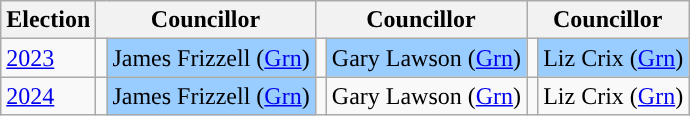<table class="wikitable">
<tr>
<th>Election</th>
<th colspan="2">Councillor</th>
<th colspan="2">Councillor</th>
<th colspan="2">Councillor</th>
</tr>
<tr>
<td><a href='#'>2023</a></td>
<td style="background-color: "></td>
<td bgcolor="#99CCFF">James Frizzell (<a href='#'>Grn</a>)</td>
<td style="background-color: "></td>
<td bgcolor="#99CCFF">Gary Lawson (<a href='#'>Grn</a>)</td>
<td style="background-color: "></td>
<td bgcolor="#99CCFF">Liz Crix (<a href='#'>Grn</a>)</td>
</tr>
<tr>
<td><a href='#'>2024</a></td>
<td style="background-color: "></td>
<td bgcolor="#99CCFF">James Frizzell (<a href='#'>Grn</a>)</td>
<td style="background-color: "></td>
<td>Gary Lawson (<a href='#'>Grn</a>)</td>
<td style="background-color: "></td>
<td>Liz Crix (<a href='#'>Grn</a>)</td>
</tr>
</table>
